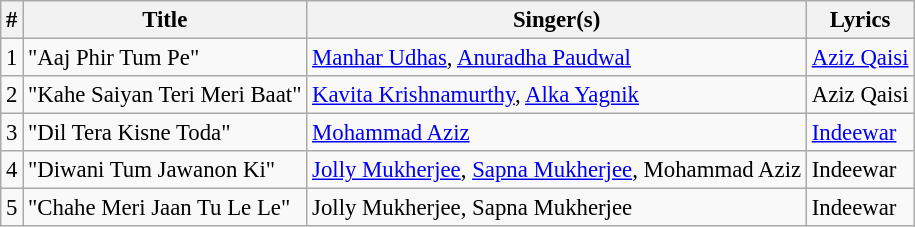<table class="wikitable" style="font-size:95%;">
<tr>
<th>#</th>
<th>Title</th>
<th>Singer(s)</th>
<th>Lyrics</th>
</tr>
<tr>
<td>1</td>
<td>"Aaj Phir Tum Pe"</td>
<td><a href='#'>Manhar Udhas</a>, <a href='#'>Anuradha Paudwal</a></td>
<td><a href='#'>Aziz Qaisi</a></td>
</tr>
<tr>
<td>2</td>
<td>"Kahe Saiyan Teri Meri Baat"</td>
<td><a href='#'>Kavita Krishnamurthy</a>, <a href='#'>Alka Yagnik</a></td>
<td>Aziz Qaisi</td>
</tr>
<tr>
<td>3</td>
<td>"Dil Tera Kisne Toda"</td>
<td><a href='#'>Mohammad Aziz</a></td>
<td><a href='#'>Indeewar</a></td>
</tr>
<tr>
<td>4</td>
<td>"Diwani Tum Jawanon Ki"</td>
<td><a href='#'>Jolly Mukherjee</a>, <a href='#'>Sapna Mukherjee</a>, Mohammad Aziz</td>
<td>Indeewar</td>
</tr>
<tr>
<td>5</td>
<td>"Chahe Meri Jaan Tu Le Le"</td>
<td>Jolly Mukherjee, Sapna Mukherjee</td>
<td>Indeewar</td>
</tr>
</table>
